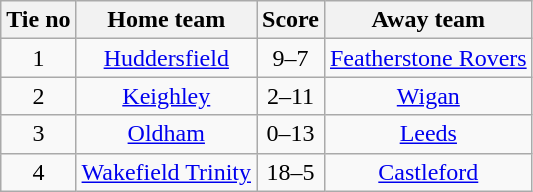<table class="wikitable" style="text-align:center">
<tr>
<th>Tie no</th>
<th>Home team</th>
<th>Score</th>
<th>Away team</th>
</tr>
<tr>
<td>1</td>
<td><a href='#'>Huddersfield</a></td>
<td>9–7</td>
<td><a href='#'>Featherstone Rovers</a></td>
</tr>
<tr>
<td>2</td>
<td><a href='#'>Keighley</a></td>
<td>2–11</td>
<td><a href='#'>Wigan</a></td>
</tr>
<tr>
<td>3</td>
<td><a href='#'>Oldham</a></td>
<td>0–13</td>
<td><a href='#'>Leeds</a></td>
</tr>
<tr>
<td>4</td>
<td><a href='#'>Wakefield Trinity</a></td>
<td>18–5</td>
<td><a href='#'>Castleford</a></td>
</tr>
</table>
